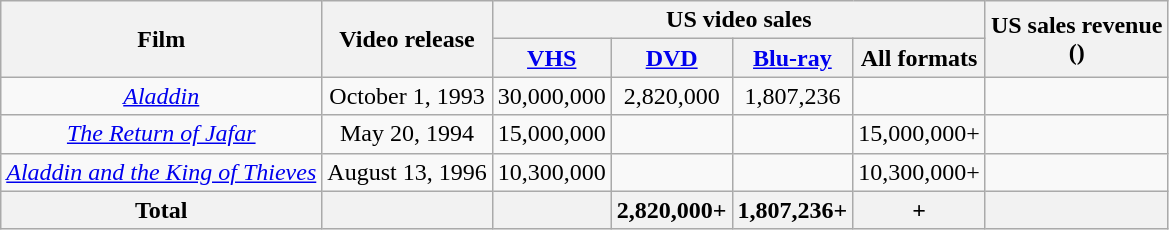<table class="wikitable sortable" style="text-align:center">
<tr>
<th rowspan="2">Film</th>
<th rowspan="2">Video release</th>
<th colspan="4">US video sales</th>
<th rowspan="2">US sales revenue  <br> ()</th>
</tr>
<tr>
<th><a href='#'>VHS</a></th>
<th><a href='#'>DVD</a></th>
<th><a href='#'>Blu-ray</a></th>
<th>All formats</th>
</tr>
<tr>
<td><em><a href='#'>Aladdin</a></em></td>
<td>October 1, 1993</td>
<td>30,000,000</td>
<td>2,820,000</td>
<td>1,807,236</td>
<td></td>
<td></td>
</tr>
<tr>
<td><em><a href='#'>The Return of Jafar</a></em></td>
<td>May 20, 1994</td>
<td>15,000,000</td>
<td></td>
<td></td>
<td>15,000,000+</td>
<td></td>
</tr>
<tr>
<td><em><a href='#'>Aladdin and the King of Thieves</a></em></td>
<td>August 13, 1996</td>
<td>10,300,000</td>
<td></td>
<td></td>
<td>10,300,000+</td>
<td></td>
</tr>
<tr>
<th>Total</th>
<th></th>
<th></th>
<th>2,820,000+</th>
<th>1,807,236+</th>
<th>+</th>
<th></th>
</tr>
</table>
